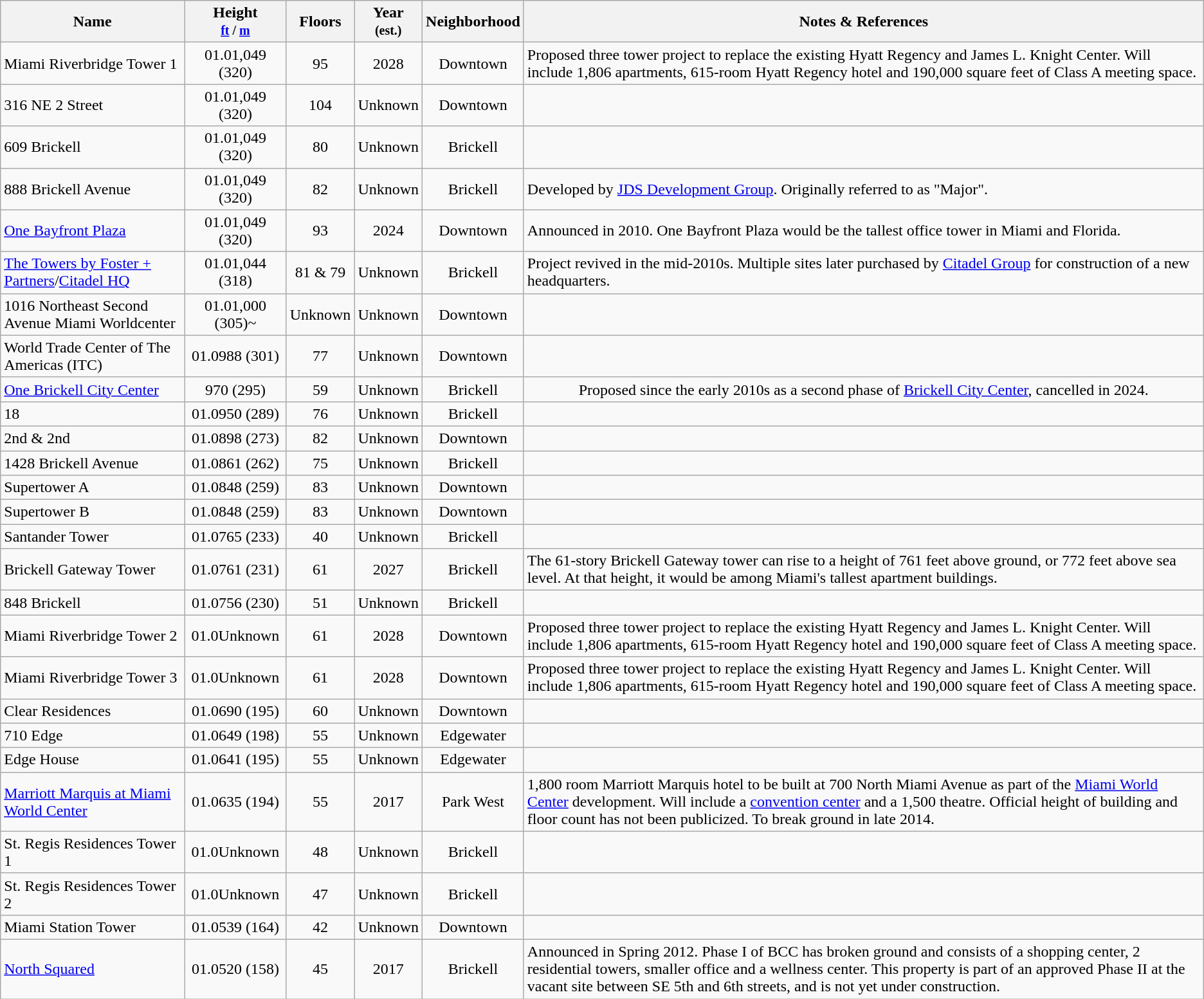<table class="wikitable sortable">
<tr>
<th>Name</th>
<th>Height<br><small><a href='#'>ft</a> / <a href='#'>m</a></small></th>
<th>Floors</th>
<th>Year<br><small>(est.)</small></th>
<th>Neighborhood</th>
<th class="unsortable">Notes & References</th>
</tr>
<tr>
<td>Miami Riverbridge Tower 1</td>
<td align="center"><span>01.0</span>1,049 (320)</td>
<td align="center">95</td>
<td align="center">2028</td>
<td align="center">Downtown</td>
<td>Proposed three tower project to replace the existing Hyatt Regency and James L. Knight Center. Will include 1,806 apartments, 615-room Hyatt Regency hotel and 190,000 square feet of Class A meeting space.</td>
</tr>
<tr>
<td>316 NE 2 Street</td>
<td align="center"><span>01.0</span>1,049 (320)</td>
<td align="center">104</td>
<td align="center">Unknown</td>
<td align="center">Downtown</td>
<td></td>
</tr>
<tr>
<td>609 Brickell</td>
<td align="center"><span>01.0</span>1,049 (320)</td>
<td align="center">80</td>
<td align="center">Unknown</td>
<td align="center">Brickell</td>
<td></td>
</tr>
<tr>
<td>888 Brickell Avenue</td>
<td align="center"><span>01.0</span>1,049 (320)</td>
<td align="center">82</td>
<td align="center">Unknown</td>
<td align="center">Brickell</td>
<td>Developed by <a href='#'>JDS Development Group</a>. Originally referred to as "Major".</td>
</tr>
<tr>
<td><a href='#'>One Bayfront Plaza</a></td>
<td align="center"><span>01.0</span>1,049 (320)</td>
<td align="center">93</td>
<td align="center">2024</td>
<td align="center">Downtown</td>
<td>Announced in 2010. One Bayfront Plaza would be the tallest office tower in Miami and Florida.</td>
</tr>
<tr>
<td><a href='#'>The Towers by Foster + Partners</a>/<a href='#'>Citadel HQ</a></td>
<td align="center"><span>01.0</span>1,044 (318)</td>
<td align="center">81 & 79</td>
<td align="center">Unknown</td>
<td align="center">Brickell</td>
<td>Project revived in the mid-2010s.  Multiple sites later purchased by <a href='#'>Citadel Group</a> for construction of a new headquarters.</td>
</tr>
<tr>
<td>1016 Northeast Second Avenue Miami Worldcenter</td>
<td align="center"><span>01.0</span>1,000 (305)~</td>
<td align="center">Unknown</td>
<td align="center">Unknown</td>
<td align="center">Downtown</td>
<td></td>
</tr>
<tr>
<td>World Trade Center of The Americas (ITC)</td>
<td align="center"><span>01.0</span>988 (301)</td>
<td align="center">77</td>
<td align="center">Unknown</td>
<td align="center">Downtown</td>
<td></td>
</tr>
<tr>
<td><a href='#'>One Brickell City Center</a></td>
<td align="center">970 (295)</td>
<td align="center">59</td>
<td align="center">Unknown</td>
<td align="center">Brickell</td>
<td align="center">Proposed since the early 2010s as a second phase of <a href='#'>Brickell City Center</a>, cancelled in 2024.</td>
</tr>
<tr>
<td>18</td>
<td align="center"><span>01.0</span>950 (289)</td>
<td align="center">76</td>
<td align="center">Unknown</td>
<td align="center">Brickell</td>
<td></td>
</tr>
<tr>
<td>2nd & 2nd</td>
<td align="center"><span>01.0</span>898 (273)</td>
<td align="center">82</td>
<td align="center">Unknown</td>
<td align="center">Downtown</td>
<td></td>
</tr>
<tr>
<td>1428 Brickell Avenue</td>
<td align="center"><span>01.0</span>861 (262)</td>
<td align="center">75</td>
<td align="center">Unknown</td>
<td align="center">Brickell</td>
<td></td>
</tr>
<tr>
<td>Supertower A</td>
<td align="center"><span>01.0</span>848 (259)</td>
<td align="center">83</td>
<td align="center">Unknown</td>
<td align="center">Downtown</td>
<td></td>
</tr>
<tr>
<td>Supertower B</td>
<td align="center"><span>01.0</span>848 (259)</td>
<td align="center">83</td>
<td align="center">Unknown</td>
<td align="center">Downtown</td>
<td></td>
</tr>
<tr>
<td>Santander Tower</td>
<td align="center"><span>01.0</span>765 (233)</td>
<td align="center">40</td>
<td align="center">Unknown</td>
<td align="center">Brickell</td>
<td></td>
</tr>
<tr>
<td>Brickell Gateway Tower</td>
<td align="center"><span>01.0</span>761 (231)</td>
<td align="center">61</td>
<td align="center">2027</td>
<td align="center">Brickell</td>
<td>The 61-story Brickell Gateway tower can rise to a height of 761 feet above ground, or 772 feet above sea level. At that height, it would be among Miami's tallest apartment buildings.</td>
</tr>
<tr>
<td>848 Brickell</td>
<td align="center"><span>01.0</span>756 (230)</td>
<td align="center">51</td>
<td align="center">Unknown</td>
<td align="center">Brickell</td>
<td></td>
</tr>
<tr>
<td>Miami Riverbridge Tower 2</td>
<td align="center"><span>01.0</span>Unknown</td>
<td align="center">61</td>
<td align="center">2028</td>
<td align="center">Downtown</td>
<td>Proposed three tower project to replace the existing Hyatt Regency and James L. Knight Center. Will include 1,806 apartments, 615-room Hyatt Regency hotel and 190,000 square feet of Class A meeting space.</td>
</tr>
<tr>
<td>Miami Riverbridge Tower 3</td>
<td align="center"><span>01.0</span>Unknown</td>
<td align="center">61</td>
<td align="center">2028</td>
<td align="center">Downtown</td>
<td>Proposed three tower project to replace the existing Hyatt Regency and James L. Knight Center. Will include 1,806 apartments, 615-room Hyatt Regency hotel and 190,000 square feet of Class A meeting space.</td>
</tr>
<tr>
<td>Clear Residences</td>
<td align="center"><span>01.0</span>690 (195)</td>
<td align="center">60</td>
<td align="center">Unknown</td>
<td align="center">Downtown</td>
<td></td>
</tr>
<tr>
<td>710 Edge</td>
<td align="center"><span>01.0</span>649 (198)</td>
<td align="center">55</td>
<td align="center">Unknown</td>
<td align="center">Edgewater</td>
<td></td>
</tr>
<tr>
<td>Edge House</td>
<td align="center"><span>01.0</span>641 (195)</td>
<td align="center">55</td>
<td align="center">Unknown</td>
<td align="center">Edgewater</td>
<td></td>
</tr>
<tr>
<td><a href='#'>Marriott Marquis at Miami World Center</a></td>
<td align="center"><span>01.0</span>635 (194)</td>
<td align="center">55</td>
<td align="center">2017</td>
<td align="center">Park West</td>
<td>1,800 room Marriott Marquis hotel to be built at 700 North Miami Avenue as part of the <a href='#'>Miami World Center</a> development. Will include a <a href='#'>convention center</a> and a 1,500 theatre. Official height of building and floor count has not been publicized. To break ground in late 2014.</td>
</tr>
<tr>
<td>St. Regis Residences Tower 1</td>
<td align="center"><span>01.0</span>Unknown</td>
<td align="center">48</td>
<td align="center">Unknown</td>
<td align="center">Brickell</td>
<td></td>
</tr>
<tr>
<td>St. Regis Residences Tower 2</td>
<td align="center"><span>01.0</span>Unknown</td>
<td align="center">47</td>
<td align="center">Unknown</td>
<td align="center">Brickell</td>
<td></td>
</tr>
<tr>
<td>Miami Station Tower</td>
<td align="center"><span>01.0</span>539 (164)</td>
<td align="center">42</td>
<td align="center">Unknown</td>
<td align="center">Downtown</td>
<td></td>
</tr>
<tr>
<td><a href='#'>North Squared</a></td>
<td align="center"><span>01.0</span>520 (158)</td>
<td align="center">45</td>
<td align="center">2017</td>
<td align="center">Brickell</td>
<td>Announced in Spring 2012. Phase I of BCC has broken ground and consists of a shopping center, 2 residential towers, smaller office and a wellness center. This property is part of an approved Phase II at the vacant site between SE 5th and 6th streets, and is not yet under construction.</td>
</tr>
</table>
